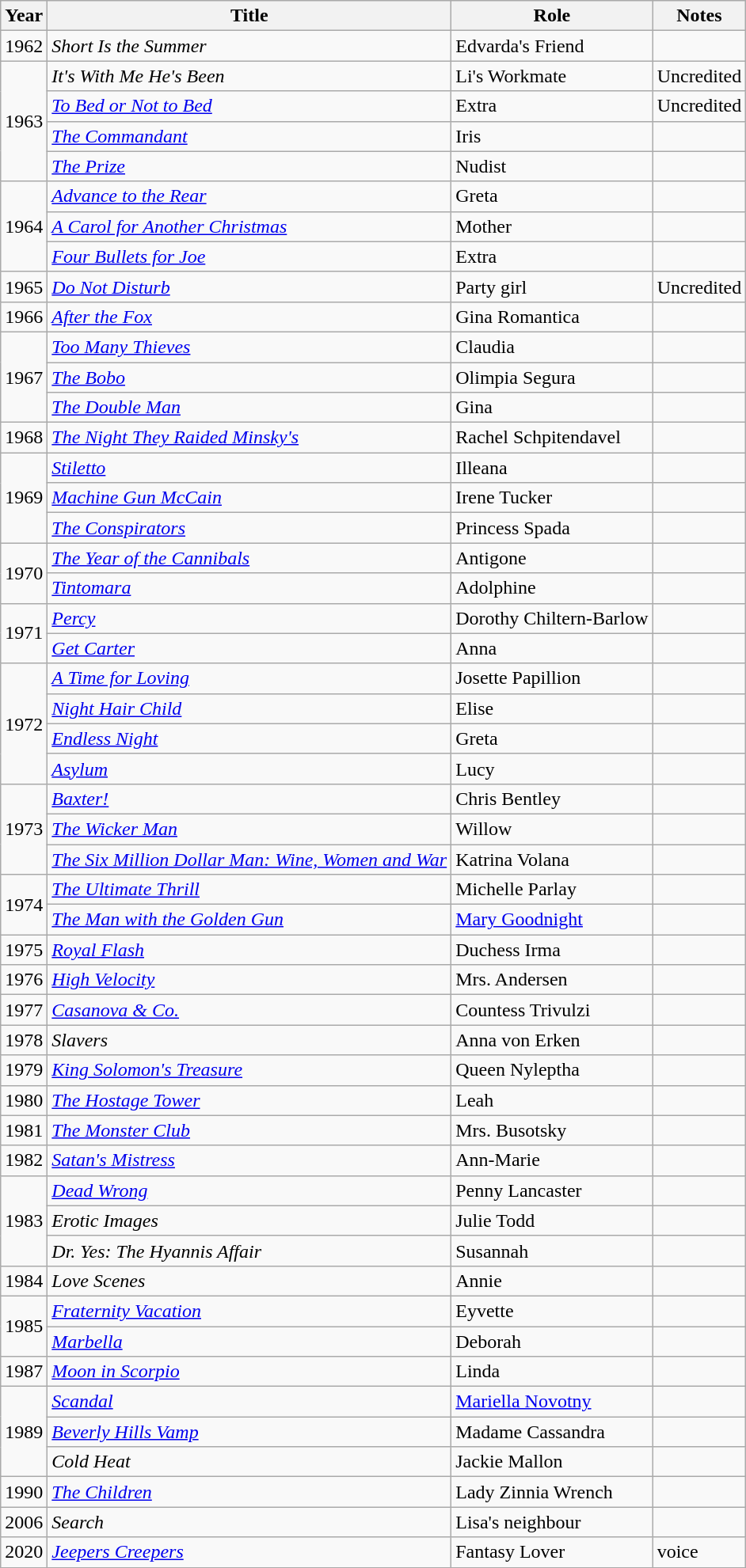<table class="wikitable sortable">
<tr>
<th>Year</th>
<th>Title</th>
<th>Role</th>
<th>Notes</th>
</tr>
<tr>
<td>1962</td>
<td><em>Short Is the Summer</em></td>
<td>Edvarda's Friend</td>
<td></td>
</tr>
<tr>
<td rowspan=4>1963</td>
<td><em>It's With Me He's Been</em></td>
<td>Li's Workmate</td>
<td>Uncredited</td>
</tr>
<tr>
<td><em><a href='#'>To Bed or Not to Bed</a></em></td>
<td>Extra</td>
<td>Uncredited</td>
</tr>
<tr>
<td><em><a href='#'>The Commandant</a></em></td>
<td>Iris</td>
<td></td>
</tr>
<tr>
<td><em><a href='#'>The Prize</a></em></td>
<td>Nudist</td>
<td></td>
</tr>
<tr>
<td rowspan="3">1964</td>
<td><em><a href='#'>Advance to the Rear</a></em></td>
<td>Greta</td>
<td></td>
</tr>
<tr>
<td><em><a href='#'>A Carol for Another Christmas</a></em></td>
<td>Mother</td>
<td></td>
</tr>
<tr>
<td><em><a href='#'>Four Bullets for Joe</a></em></td>
<td>Extra</td>
<td></td>
</tr>
<tr>
<td>1965</td>
<td><em><a href='#'>Do Not Disturb</a></em></td>
<td>Party girl</td>
<td>Uncredited</td>
</tr>
<tr>
<td>1966</td>
<td><em><a href='#'>After the Fox</a></em></td>
<td>Gina Romantica</td>
<td></td>
</tr>
<tr>
<td rowspan=3>1967</td>
<td><em><a href='#'>Too Many Thieves</a></em></td>
<td>Claudia</td>
<td></td>
</tr>
<tr>
<td><em><a href='#'>The Bobo</a></em></td>
<td>Olimpia Segura</td>
<td></td>
</tr>
<tr>
<td><em><a href='#'>The Double Man</a></em></td>
<td>Gina</td>
<td></td>
</tr>
<tr>
<td>1968</td>
<td><em><a href='#'>The Night They Raided Minsky's</a></em></td>
<td>Rachel Schpitendavel</td>
<td></td>
</tr>
<tr>
<td rowspan=3>1969</td>
<td><em><a href='#'>Stiletto</a></em></td>
<td>Illeana</td>
<td></td>
</tr>
<tr>
<td><em><a href='#'>Machine Gun McCain</a></em></td>
<td>Irene Tucker</td>
<td></td>
</tr>
<tr>
<td><em><a href='#'>The Conspirators</a></em></td>
<td>Princess Spada</td>
<td></td>
</tr>
<tr>
<td rowspan=2>1970</td>
<td><em><a href='#'>The Year of the Cannibals</a></em></td>
<td>Antigone</td>
<td></td>
</tr>
<tr>
<td><em><a href='#'>Tintomara</a></em></td>
<td>Adolphine</td>
<td></td>
</tr>
<tr>
<td rowspan=2>1971</td>
<td><em><a href='#'>Percy</a></em></td>
<td>Dorothy Chiltern-Barlow</td>
<td></td>
</tr>
<tr>
<td><em><a href='#'>Get Carter</a></em></td>
<td>Anna</td>
<td></td>
</tr>
<tr>
<td rowspan=4>1972</td>
<td><em><a href='#'>A Time for Loving</a></em></td>
<td>Josette Papillion</td>
<td></td>
</tr>
<tr>
<td><em><a href='#'>Night Hair Child</a></em></td>
<td>Elise</td>
<td></td>
</tr>
<tr>
<td><em><a href='#'>Endless Night</a></em></td>
<td>Greta</td>
<td></td>
</tr>
<tr>
<td><em><a href='#'>Asylum</a></em></td>
<td>Lucy</td>
<td></td>
</tr>
<tr>
<td rowspan=3>1973</td>
<td><em><a href='#'>Baxter!</a></em></td>
<td>Chris Bentley</td>
<td></td>
</tr>
<tr>
<td><em><a href='#'>The Wicker Man</a></em></td>
<td>Willow</td>
<td></td>
</tr>
<tr>
<td><em><a href='#'>The Six Million Dollar Man: Wine, Women and War</a></em></td>
<td>Katrina Volana</td>
<td></td>
</tr>
<tr>
<td rowspan=2>1974</td>
<td><em><a href='#'>The Ultimate Thrill</a></em></td>
<td>Michelle Parlay</td>
<td></td>
</tr>
<tr>
<td><em><a href='#'>The Man with the Golden Gun</a></em></td>
<td><a href='#'>Mary Goodnight</a></td>
<td></td>
</tr>
<tr>
<td>1975</td>
<td><em><a href='#'>Royal Flash</a></em></td>
<td>Duchess Irma</td>
<td></td>
</tr>
<tr>
<td>1976</td>
<td><em><a href='#'>High Velocity</a></em></td>
<td>Mrs. Andersen</td>
<td></td>
</tr>
<tr>
<td>1977</td>
<td><em><a href='#'>Casanova & Co.</a></em></td>
<td>Countess Trivulzi</td>
<td></td>
</tr>
<tr>
<td>1978</td>
<td><em>Slavers</em></td>
<td>Anna von Erken</td>
<td></td>
</tr>
<tr>
<td>1979</td>
<td><em><a href='#'>King Solomon's Treasure</a></em></td>
<td>Queen Nyleptha</td>
<td></td>
</tr>
<tr>
<td>1980</td>
<td><em><a href='#'>The Hostage Tower</a></em></td>
<td>Leah</td>
<td></td>
</tr>
<tr>
<td>1981</td>
<td><em><a href='#'>The Monster Club</a></em></td>
<td>Mrs. Busotsky</td>
<td></td>
</tr>
<tr>
<td>1982</td>
<td><em><a href='#'>Satan's Mistress</a></em></td>
<td>Ann-Marie</td>
<td></td>
</tr>
<tr>
<td rowspan=3>1983</td>
<td><em><a href='#'>Dead Wrong</a></em></td>
<td>Penny Lancaster</td>
<td></td>
</tr>
<tr>
<td><em>Erotic Images</em></td>
<td>Julie Todd</td>
<td></td>
</tr>
<tr>
<td><em>Dr. Yes: The Hyannis Affair</em></td>
<td>Susannah</td>
<td></td>
</tr>
<tr>
<td>1984</td>
<td><em>Love Scenes</em></td>
<td>Annie</td>
<td></td>
</tr>
<tr>
<td rowspan=2>1985</td>
<td><em><a href='#'>Fraternity Vacation</a></em></td>
<td>Eyvette</td>
<td></td>
</tr>
<tr>
<td><em><a href='#'>Marbella</a></em></td>
<td>Deborah</td>
<td></td>
</tr>
<tr>
<td>1987</td>
<td><em><a href='#'>Moon in Scorpio</a></em></td>
<td>Linda</td>
<td></td>
</tr>
<tr>
<td rowspan=3>1989</td>
<td><em><a href='#'>Scandal</a></em></td>
<td><a href='#'>Mariella Novotny</a></td>
<td></td>
</tr>
<tr>
<td><em><a href='#'>Beverly Hills Vamp</a></em></td>
<td>Madame Cassandra</td>
<td></td>
</tr>
<tr>
<td><em>Cold Heat</em></td>
<td>Jackie Mallon</td>
<td></td>
</tr>
<tr>
<td>1990</td>
<td><em><a href='#'>The Children</a></em></td>
<td>Lady Zinnia Wrench</td>
<td></td>
</tr>
<tr>
<td>2006</td>
<td><em>Search</em></td>
<td>Lisa's neighbour</td>
<td></td>
</tr>
<tr>
<td>2020</td>
<td><em><a href='#'>Jeepers Creepers</a></em></td>
<td>Fantasy Lover</td>
<td>voice</td>
</tr>
</table>
